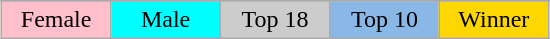<table class="wikitable" style="margin:1em auto; text-align:center;">
<tr>
</tr>
<tr>
<td style="background:pink; width:15%;">Female</td>
<td style="background:cyan; width:15%;">Male</td>
<td style="background:#ccc; width:15%;">Top 18</td>
<td style="background:#8ab8e6; width:15%;">Top 10</td>
<td style="background:gold;" width="15%">Winner</td>
</tr>
</table>
